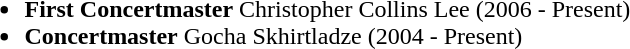<table>
<tr>
<td valign= "top" width= "50%"><br><ul><li><strong>First Concertmaster</strong> Christopher Collins Lee (2006 - Present)</li><li><strong>Concertmaster</strong> Gocha Skhirtladze (2004 - Present)</li></ul></td>
</tr>
</table>
